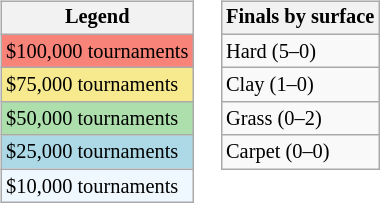<table>
<tr valign=top>
<td><br><table class=wikitable style="font-size:85%">
<tr>
<th>Legend</th>
</tr>
<tr style="background:#f88379;">
<td>$100,000 tournaments</td>
</tr>
<tr style="background:#f7e98e;">
<td>$75,000 tournaments</td>
</tr>
<tr style="background:#addfad;">
<td>$50,000 tournaments</td>
</tr>
<tr style="background:lightblue;">
<td>$25,000 tournaments</td>
</tr>
<tr style="background:#f0f8ff;">
<td>$10,000 tournaments</td>
</tr>
</table>
</td>
<td><br><table class=wikitable style="font-size:85%">
<tr>
<th>Finals by surface</th>
</tr>
<tr>
<td>Hard (5–0)</td>
</tr>
<tr>
<td>Clay (1–0)</td>
</tr>
<tr>
<td>Grass (0–2)</td>
</tr>
<tr>
<td>Carpet (0–0)</td>
</tr>
</table>
</td>
</tr>
</table>
